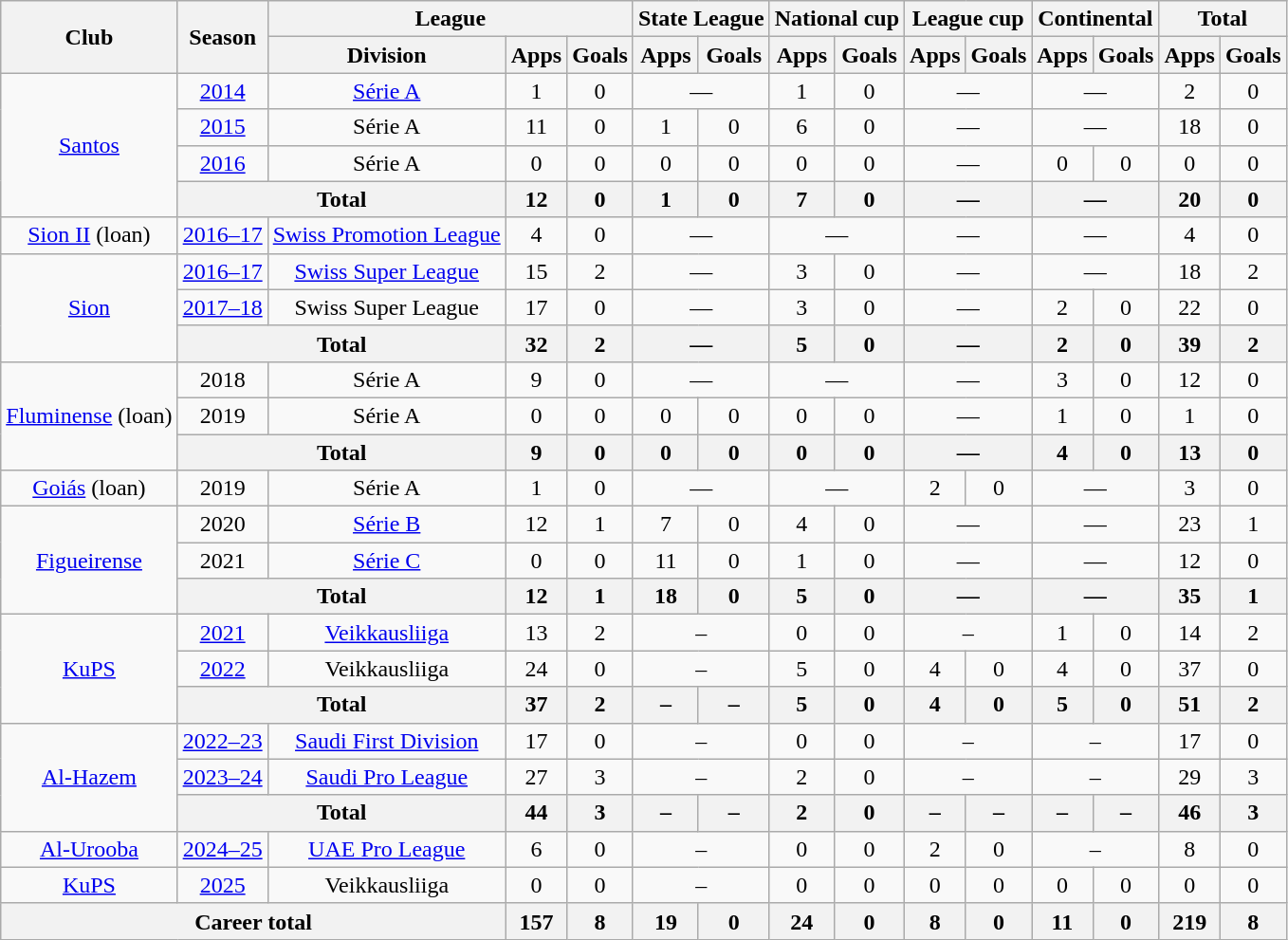<table class="wikitable" style="text-align:center">
<tr>
<th rowspan="2">Club</th>
<th rowspan="2">Season</th>
<th colspan="3">League</th>
<th colspan="2">State League</th>
<th colspan="2">National cup</th>
<th colspan="2">League cup</th>
<th colspan="2">Continental</th>
<th colspan="2">Total</th>
</tr>
<tr>
<th>Division</th>
<th>Apps</th>
<th>Goals</th>
<th>Apps</th>
<th>Goals</th>
<th>Apps</th>
<th>Goals</th>
<th>Apps</th>
<th>Goals</th>
<th>Apps</th>
<th>Goals</th>
<th>Apps</th>
<th>Goals</th>
</tr>
<tr>
<td rowspan="4"><a href='#'>Santos</a></td>
<td><a href='#'>2014</a></td>
<td><a href='#'>Série A</a></td>
<td>1</td>
<td>0</td>
<td colspan="2">—</td>
<td>1</td>
<td>0</td>
<td colspan="2">—</td>
<td colspan="2">—</td>
<td>2</td>
<td>0</td>
</tr>
<tr>
<td><a href='#'>2015</a></td>
<td>Série A</td>
<td>11</td>
<td>0</td>
<td>1</td>
<td>0</td>
<td>6</td>
<td>0</td>
<td colspan="2">—</td>
<td colspan="2">—</td>
<td>18</td>
<td>0</td>
</tr>
<tr>
<td><a href='#'>2016</a></td>
<td>Série A</td>
<td>0</td>
<td>0</td>
<td>0</td>
<td>0</td>
<td>0</td>
<td>0</td>
<td colspan="2">—</td>
<td>0</td>
<td>0</td>
<td>0</td>
<td>0</td>
</tr>
<tr>
<th colspan="2">Total</th>
<th>12</th>
<th>0</th>
<th>1</th>
<th>0</th>
<th>7</th>
<th>0</th>
<th colspan="2">—</th>
<th colspan="2">—</th>
<th>20</th>
<th>0</th>
</tr>
<tr>
<td><a href='#'>Sion II</a> (loan)</td>
<td><a href='#'>2016–17</a></td>
<td><a href='#'>Swiss Promotion League</a></td>
<td>4</td>
<td>0</td>
<td colspan="2">—</td>
<td colspan="2">—</td>
<td colspan="2">—</td>
<td colspan="2">—</td>
<td>4</td>
<td>0</td>
</tr>
<tr>
<td rowspan="3"><a href='#'>Sion</a></td>
<td><a href='#'>2016–17</a></td>
<td><a href='#'>Swiss Super League</a></td>
<td>15</td>
<td>2</td>
<td colspan="2">—</td>
<td>3</td>
<td>0</td>
<td colspan="2">—</td>
<td colspan="2">—</td>
<td>18</td>
<td>2</td>
</tr>
<tr>
<td><a href='#'>2017–18</a></td>
<td>Swiss Super League</td>
<td>17</td>
<td>0</td>
<td colspan="2">—</td>
<td>3</td>
<td>0</td>
<td colspan="2">—</td>
<td>2</td>
<td>0</td>
<td>22</td>
<td>0</td>
</tr>
<tr>
<th colspan="2">Total</th>
<th>32</th>
<th>2</th>
<th colspan="2">—</th>
<th>5</th>
<th>0</th>
<th colspan="2">—</th>
<th>2</th>
<th>0</th>
<th>39</th>
<th>2</th>
</tr>
<tr>
<td rowspan="3"><a href='#'>Fluminense</a> (loan)</td>
<td>2018</td>
<td>Série A</td>
<td>9</td>
<td>0</td>
<td colspan="2">—</td>
<td colspan="2">—</td>
<td colspan="2">—</td>
<td>3</td>
<td>0</td>
<td>12</td>
<td>0</td>
</tr>
<tr>
<td>2019</td>
<td>Série A</td>
<td>0</td>
<td>0</td>
<td>0</td>
<td>0</td>
<td>0</td>
<td>0</td>
<td colspan="2">—</td>
<td>1</td>
<td>0</td>
<td>1</td>
<td>0</td>
</tr>
<tr>
<th colspan="2">Total</th>
<th>9</th>
<th>0</th>
<th>0</th>
<th>0</th>
<th>0</th>
<th>0</th>
<th colspan="2">—</th>
<th>4</th>
<th>0</th>
<th>13</th>
<th>0</th>
</tr>
<tr>
<td><a href='#'>Goiás</a> (loan)</td>
<td>2019</td>
<td>Série A</td>
<td>1</td>
<td>0</td>
<td colspan="2">—</td>
<td colspan="2">—</td>
<td>2</td>
<td>0</td>
<td colspan="2">—</td>
<td>3</td>
<td>0</td>
</tr>
<tr>
<td rowspan="3"><a href='#'>Figueirense</a></td>
<td>2020</td>
<td><a href='#'>Série B</a></td>
<td>12</td>
<td>1</td>
<td>7</td>
<td>0</td>
<td>4</td>
<td>0</td>
<td colspan="2">—</td>
<td colspan="2">—</td>
<td>23</td>
<td>1</td>
</tr>
<tr>
<td>2021</td>
<td><a href='#'>Série C</a></td>
<td>0</td>
<td>0</td>
<td>11</td>
<td>0</td>
<td>1</td>
<td>0</td>
<td colspan="2">—</td>
<td colspan="2">—</td>
<td>12</td>
<td>0</td>
</tr>
<tr>
<th colspan="2">Total</th>
<th>12</th>
<th>1</th>
<th>18</th>
<th>0</th>
<th>5</th>
<th>0</th>
<th colspan="2">—</th>
<th colspan="2">—</th>
<th>35</th>
<th>1</th>
</tr>
<tr>
<td rowspan="3"><a href='#'>KuPS</a></td>
<td><a href='#'>2021</a></td>
<td><a href='#'>Veikkausliiga</a></td>
<td>13</td>
<td>2</td>
<td colspan="2">–</td>
<td>0</td>
<td>0</td>
<td colspan="2">–</td>
<td>1</td>
<td>0</td>
<td>14</td>
<td>2</td>
</tr>
<tr>
<td><a href='#'>2022</a></td>
<td>Veikkausliiga</td>
<td>24</td>
<td>0</td>
<td colspan="2">–</td>
<td>5</td>
<td>0</td>
<td>4</td>
<td>0</td>
<td>4</td>
<td>0</td>
<td>37</td>
<td>0</td>
</tr>
<tr>
<th colspan="2">Total</th>
<th>37</th>
<th>2</th>
<th>–</th>
<th>–</th>
<th>5</th>
<th>0</th>
<th>4</th>
<th>0</th>
<th>5</th>
<th>0</th>
<th>51</th>
<th>2</th>
</tr>
<tr>
<td rowspan="3"><a href='#'>Al-Hazem</a></td>
<td><a href='#'>2022–23</a></td>
<td><a href='#'>Saudi First Division</a></td>
<td>17</td>
<td>0</td>
<td colspan="2">–</td>
<td>0</td>
<td>0</td>
<td colspan="2">–</td>
<td colspan="2">–</td>
<td>17</td>
<td>0</td>
</tr>
<tr>
<td><a href='#'>2023–24</a></td>
<td><a href='#'>Saudi Pro League</a></td>
<td>27</td>
<td>3</td>
<td colspan="2">–</td>
<td>2</td>
<td>0</td>
<td colspan="2">–</td>
<td colspan="2">–</td>
<td>29</td>
<td>3</td>
</tr>
<tr>
<th colspan="2">Total</th>
<th>44</th>
<th>3</th>
<th>–</th>
<th>–</th>
<th>2</th>
<th>0</th>
<th>–</th>
<th>–</th>
<th>–</th>
<th>–</th>
<th>46</th>
<th>3</th>
</tr>
<tr>
<td><a href='#'>Al-Urooba</a></td>
<td><a href='#'>2024–25</a></td>
<td><a href='#'>UAE Pro League</a></td>
<td>6</td>
<td>0</td>
<td colspan=2>–</td>
<td>0</td>
<td>0</td>
<td>2</td>
<td>0</td>
<td colspan=2>–</td>
<td>8</td>
<td>0</td>
</tr>
<tr>
<td><a href='#'>KuPS</a></td>
<td><a href='#'>2025</a></td>
<td>Veikkausliiga</td>
<td>0</td>
<td>0</td>
<td colspan=2>–</td>
<td>0</td>
<td>0</td>
<td>0</td>
<td>0</td>
<td>0</td>
<td>0</td>
<td>0</td>
<td>0</td>
</tr>
<tr>
<th colspan="3">Career total</th>
<th>157</th>
<th>8</th>
<th>19</th>
<th>0</th>
<th>24</th>
<th>0</th>
<th>8</th>
<th>0</th>
<th>11</th>
<th>0</th>
<th>219</th>
<th>8</th>
</tr>
</table>
